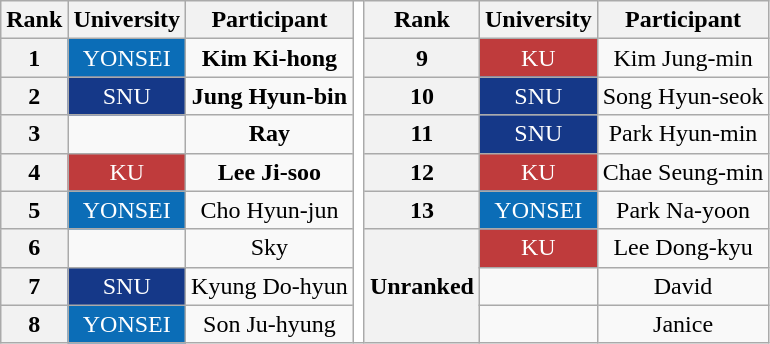<table class="wikitable" style="text-align:center">
<tr>
<th scope="col">Rank</th>
<th scope="col">University</th>
<th scope="col">Participant</th>
<td style="background-color:white" rowspan="9"></td>
<th scope="col">Rank</th>
<th scope="col">University</th>
<th scope="col">Participant</th>
</tr>
<tr>
<th scope="row">1</th>
<td style="background-color:#0B6DB7; color:white">YONSEI</td>
<td><strong>Kim Ki-hong</strong></td>
<th scope="row">9</th>
<td style="background-color:#BF3B3C; color:white">KU</td>
<td>Kim Jung-min</td>
</tr>
<tr>
<th scope="row">2</th>
<td style="background-color:#153888; color:white">SNU</td>
<td><strong>Jung Hyun-bin</strong></td>
<th scope="row">10</th>
<td style="background-color:#153888; color:white">SNU</td>
<td>Song Hyun-seok</td>
</tr>
<tr>
<th scope="row">3</th>
<td> </td>
<td><strong>Ray</strong></td>
<th scope="row">11</th>
<td style="background-color:#153888; color:white">SNU</td>
<td>Park Hyun-min</td>
</tr>
<tr>
<th scope="row">4</th>
<td style="background-color:#BF3B3C; color:white">KU</td>
<td><strong>Lee Ji-soo</strong></td>
<th scope="row">12</th>
<td style="background-color:#BF3B3C; color:white">KU</td>
<td>Chae Seung-min</td>
</tr>
<tr>
<th scope="row">5</th>
<td style="background-color:#0B6DB7; color:white">YONSEI</td>
<td>Cho Hyun-jun</td>
<th scope="row">13</th>
<td style="background-color:#0B6DB7; color:white">YONSEI</td>
<td>Park Na-yoon</td>
</tr>
<tr>
<th scope="row">6</th>
<td> </td>
<td>Sky</td>
<th scope="row" rowspan="3">Unranked</th>
<td style="background-color:#BF3B3C; color:white">KU</td>
<td>Lee Dong-kyu</td>
</tr>
<tr>
<th scope="row">7</th>
<td style="background-color:#153888; color:white">SNU</td>
<td>Kyung Do-hyun</td>
<td> </td>
<td>David</td>
</tr>
<tr>
<th scope="row">8</th>
<td style="background-color:#0B6DB7; color:white">YONSEI</td>
<td>Son Ju-hyung</td>
<td> </td>
<td>Janice</td>
</tr>
</table>
